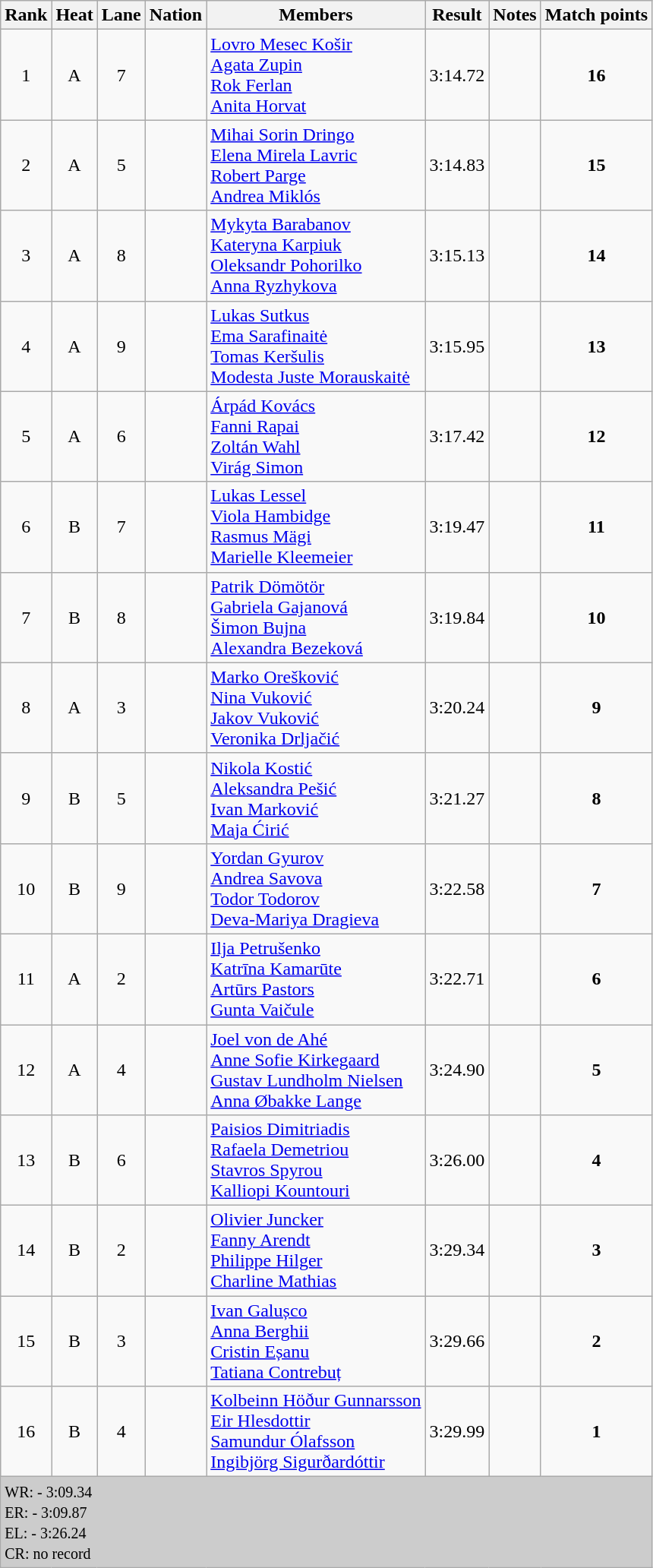<table class="wikitable sortable" style="text-align:left;">
<tr>
<th>Rank</th>
<th>Heat</th>
<th>Lane</th>
<th>Nation</th>
<th>Members</th>
<th>Result</th>
<th>Notes</th>
<th>Match points</th>
</tr>
<tr>
<td align=center>1</td>
<td align=center>A</td>
<td align=center>7</td>
<td></td>
<td><a href='#'>Lovro Mesec Košir</a><br><a href='#'>Agata Zupin</a><br><a href='#'>Rok Ferlan</a><br><a href='#'>Anita Horvat</a></td>
<td align=center>3:14.72</td>
<td align=center></td>
<td align=center><strong>16</strong></td>
</tr>
<tr>
<td align=center>2</td>
<td align=center>A</td>
<td align=center>5</td>
<td></td>
<td><a href='#'>Mihai Sorin Dringo</a><br><a href='#'>Elena Mirela Lavric</a><br><a href='#'>Robert Parge</a><br><a href='#'>Andrea Miklós</a></td>
<td align=center>3:14.83</td>
<td align=center></td>
<td align=center><strong>15</strong></td>
</tr>
<tr>
<td align=center>3</td>
<td align=center>A</td>
<td align=center>8</td>
<td></td>
<td><a href='#'>Mykyta Barabanov</a><br><a href='#'>Kateryna Karpiuk</a><br><a href='#'>Oleksandr Pohorilko</a><br><a href='#'>Anna Ryzhykova</a></td>
<td align=center>3:15.13</td>
<td align=center></td>
<td align=center><strong>14</strong></td>
</tr>
<tr>
<td align=center>4</td>
<td align=center>A</td>
<td align=center>9</td>
<td></td>
<td><a href='#'>Lukas Sutkus</a><br><a href='#'>Ema Sarafinaitė</a><br><a href='#'>Tomas Keršulis</a><br><a href='#'>Modesta Juste Morauskaitė</a></td>
<td align=center>3:15.95</td>
<td align=center></td>
<td align=center><strong>13</strong></td>
</tr>
<tr>
<td align=center>5</td>
<td align=center>A</td>
<td align=center>6</td>
<td></td>
<td><a href='#'>Árpád Kovács</a><br><a href='#'>Fanni Rapai</a><br><a href='#'>Zoltán Wahl</a><br><a href='#'>Virág Simon</a></td>
<td align=center>3:17.42</td>
<td align=center></td>
<td align=center><strong>12</strong></td>
</tr>
<tr>
<td align=center>6</td>
<td align=center>B</td>
<td align=center>7</td>
<td></td>
<td><a href='#'>Lukas Lessel</a><br><a href='#'>Viola Hambidge</a><br><a href='#'>Rasmus Mägi</a><br><a href='#'>Marielle Kleemeier</a></td>
<td align=center>3:19.47</td>
<td align=center></td>
<td align=center><strong>11</strong></td>
</tr>
<tr>
<td align=center>7</td>
<td align=center>B</td>
<td align=center>8</td>
<td></td>
<td><a href='#'>Patrik Dömötör</a><br><a href='#'>Gabriela Gajanová</a><br><a href='#'>Šimon Bujna</a><br><a href='#'>Alexandra Bezeková</a></td>
<td align=center>3:19.84</td>
<td align=center></td>
<td align=center><strong>10</strong></td>
</tr>
<tr>
<td align=center>8</td>
<td align=center>A</td>
<td align=center>3</td>
<td></td>
<td><a href='#'>Marko Orešković</a><br><a href='#'>Nina Vuković</a><br><a href='#'>Jakov Vuković</a><br><a href='#'>Veronika Drljačić</a></td>
<td align=center>3:20.24</td>
<td align=center></td>
<td align=center><strong>9</strong></td>
</tr>
<tr>
<td align=center>9</td>
<td align=center>B</td>
<td align=center>5</td>
<td></td>
<td><a href='#'>Nikola Kostić</a><br><a href='#'>Aleksandra Pešić</a><br><a href='#'>Ivan Marković</a><br><a href='#'>Maja Ćirić</a></td>
<td align=center>3:21.27</td>
<td align=center></td>
<td align=center><strong>8</strong></td>
</tr>
<tr>
<td align=center>10</td>
<td align=center>B</td>
<td align=center>9</td>
<td></td>
<td><a href='#'>Yordan Gyurov</a><br><a href='#'>Andrea Savova</a><br><a href='#'>Todor Todorov</a><br><a href='#'>Deva-Mariya Dragieva</a></td>
<td align=center>3:22.58</td>
<td align=center></td>
<td align=center><strong>7</strong></td>
</tr>
<tr>
<td align=center>11</td>
<td align=center>A</td>
<td align=center>2</td>
<td></td>
<td><a href='#'>Ilja Petrušenko</a><br><a href='#'>Katrīna Kamarūte</a><br><a href='#'>Artūrs Pastors</a><br><a href='#'>Gunta Vaičule</a></td>
<td align=center>3:22.71</td>
<td align=center></td>
<td align=center><strong>6</strong></td>
</tr>
<tr>
<td align=center>12</td>
<td align=center>A</td>
<td align=center>4</td>
<td></td>
<td><a href='#'>Joel von de Ahé</a><br><a href='#'>Anne Sofie Kirkegaard</a><br><a href='#'>Gustav Lundholm Nielsen</a><br><a href='#'>Anna Øbakke Lange</a></td>
<td align=center>3:24.90</td>
<td align=center></td>
<td align=center><strong>5</strong></td>
</tr>
<tr>
<td align=center>13</td>
<td align=center>B</td>
<td align=center>6</td>
<td></td>
<td><a href='#'>Paisios Dimitriadis</a><br><a href='#'>Rafaela Demetriou</a><br><a href='#'>Stavros Spyrou</a><br><a href='#'>Kalliopi Kountouri</a></td>
<td align=center>3:26.00</td>
<td align=center></td>
<td align=center><strong>4</strong></td>
</tr>
<tr>
<td align=center>14</td>
<td align=center>B</td>
<td align=center>2</td>
<td></td>
<td><a href='#'>Olivier Juncker</a><br><a href='#'>Fanny Arendt</a><br><a href='#'>Philippe Hilger</a><br><a href='#'>Charline Mathias</a></td>
<td align=center>3:29.34</td>
<td align=center></td>
<td align=center><strong>3</strong></td>
</tr>
<tr>
<td align=center>15</td>
<td align=center>B</td>
<td align=center>3</td>
<td></td>
<td><a href='#'>Ivan Galușco</a><br><a href='#'>Anna Berghii</a><br><a href='#'>Cristin Eșanu</a><br><a href='#'>Tatiana Contrebuț</a></td>
<td align=center>3:29.66</td>
<td align=center></td>
<td align=center><strong>2</strong></td>
</tr>
<tr>
<td align=center>16</td>
<td align=center>B</td>
<td align=center>4</td>
<td></td>
<td><a href='#'>Kolbeinn Höður Gunnarsson</a><br><a href='#'>Eir Hlesdottir</a><br><a href='#'>Samundur Ólafsson</a><br><a href='#'>Ingibjörg Sigurðardóttir</a></td>
<td align=center>3:29.99</td>
<td align=center></td>
<td align=center><strong>1</strong></td>
</tr>
<tr>
<td colspan="8" bgcolor="#cccccc"><small>WR:  - 3:09.34<br>ER:  - 3:09.87<br></small><small>EL:  - 3:26.24 <br>CR: no record</small></td>
</tr>
</table>
